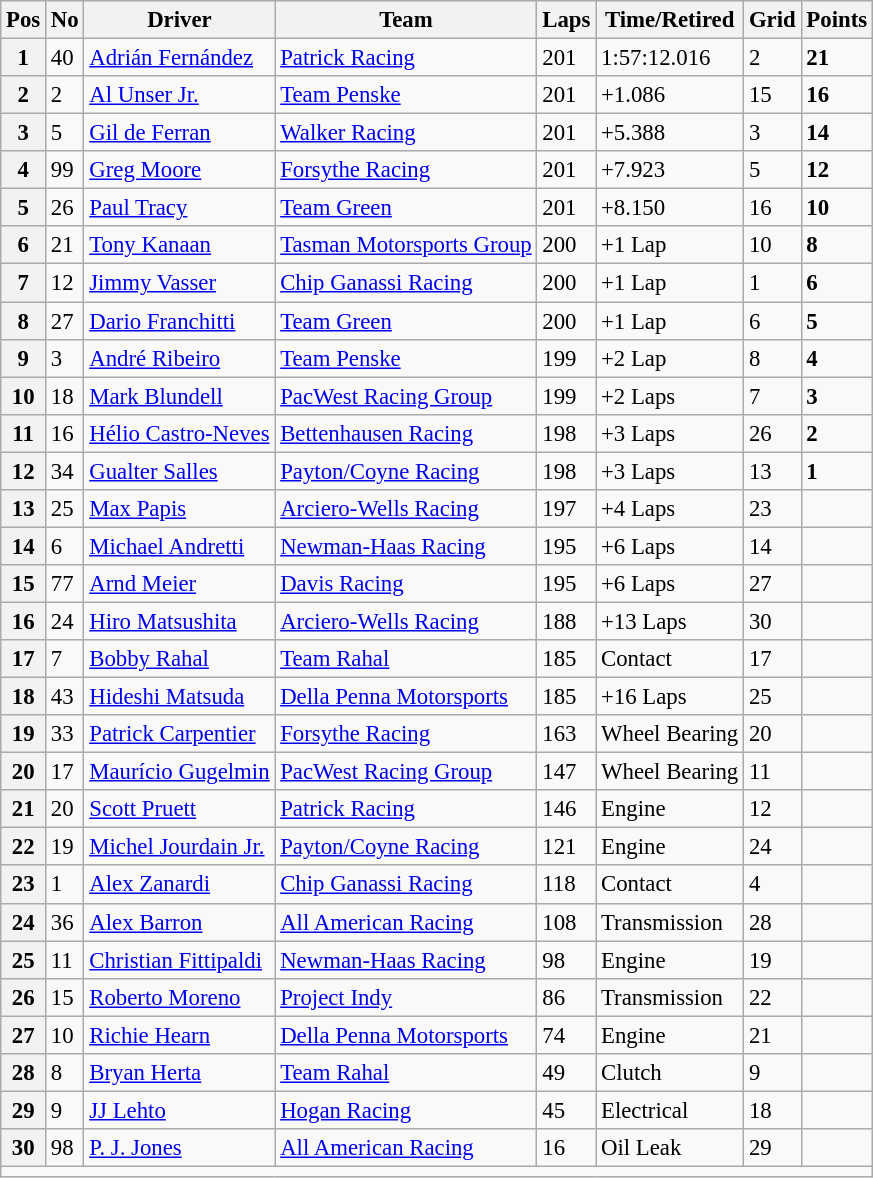<table class="wikitable" style="font-size:95%;">
<tr>
<th>Pos</th>
<th>No</th>
<th>Driver</th>
<th>Team</th>
<th>Laps</th>
<th>Time/Retired</th>
<th>Grid</th>
<th>Points</th>
</tr>
<tr>
<th>1</th>
<td>40</td>
<td> <a href='#'>Adrián Fernández</a></td>
<td><a href='#'>Patrick Racing</a></td>
<td>201</td>
<td>1:57:12.016</td>
<td>2</td>
<td><strong>21</strong></td>
</tr>
<tr>
<th>2</th>
<td>2</td>
<td> <a href='#'>Al Unser Jr.</a></td>
<td><a href='#'>Team Penske</a></td>
<td>201</td>
<td>+1.086</td>
<td>15</td>
<td><strong>16</strong></td>
</tr>
<tr>
<th>3</th>
<td>5</td>
<td> <a href='#'>Gil de Ferran</a></td>
<td><a href='#'>Walker Racing</a></td>
<td>201</td>
<td>+5.388</td>
<td>3</td>
<td><strong>14</strong></td>
</tr>
<tr>
<th>4</th>
<td>99</td>
<td> <a href='#'>Greg Moore</a></td>
<td><a href='#'>Forsythe Racing</a></td>
<td>201</td>
<td>+7.923</td>
<td>5</td>
<td><strong>12</strong></td>
</tr>
<tr>
<th>5</th>
<td>26</td>
<td> <a href='#'>Paul Tracy</a></td>
<td><a href='#'>Team Green</a></td>
<td>201</td>
<td>+8.150</td>
<td>16</td>
<td><strong>10</strong></td>
</tr>
<tr>
<th>6</th>
<td>21</td>
<td> <a href='#'>Tony Kanaan</a></td>
<td><a href='#'>Tasman Motorsports Group</a></td>
<td>200</td>
<td>+1 Lap</td>
<td>10</td>
<td><strong>8</strong></td>
</tr>
<tr>
<th>7</th>
<td>12</td>
<td> <a href='#'>Jimmy Vasser</a></td>
<td><a href='#'>Chip Ganassi Racing</a></td>
<td>200</td>
<td>+1 Lap</td>
<td>1</td>
<td><strong>6</strong></td>
</tr>
<tr>
<th>8</th>
<td>27</td>
<td> <a href='#'>Dario Franchitti</a></td>
<td><a href='#'>Team Green</a></td>
<td>200</td>
<td>+1 Lap</td>
<td>6</td>
<td><strong>5</strong></td>
</tr>
<tr>
<th>9</th>
<td>3</td>
<td> <a href='#'>André Ribeiro</a></td>
<td><a href='#'>Team Penske</a></td>
<td>199</td>
<td>+2 Lap</td>
<td>8</td>
<td><strong>4</strong></td>
</tr>
<tr>
<th>10</th>
<td>18</td>
<td> <a href='#'>Mark Blundell</a></td>
<td><a href='#'>PacWest Racing Group</a></td>
<td>199</td>
<td>+2 Laps</td>
<td>7</td>
<td><strong>3</strong></td>
</tr>
<tr>
<th>11</th>
<td>16</td>
<td> <a href='#'>Hélio Castro-Neves</a></td>
<td><a href='#'>Bettenhausen Racing</a></td>
<td>198</td>
<td>+3 Laps</td>
<td>26</td>
<td><strong>2</strong></td>
</tr>
<tr>
<th>12</th>
<td>34</td>
<td> <a href='#'>Gualter Salles</a></td>
<td><a href='#'>Payton/Coyne Racing</a></td>
<td>198</td>
<td>+3 Laps</td>
<td>13</td>
<td><strong>1</strong></td>
</tr>
<tr>
<th>13</th>
<td>25</td>
<td> <a href='#'>Max Papis</a></td>
<td><a href='#'>Arciero-Wells Racing</a></td>
<td>197</td>
<td>+4 Laps</td>
<td>23</td>
<td></td>
</tr>
<tr>
<th>14</th>
<td>6</td>
<td> <a href='#'>Michael Andretti</a></td>
<td><a href='#'>Newman-Haas Racing</a></td>
<td>195</td>
<td>+6 Laps</td>
<td>14</td>
<td></td>
</tr>
<tr>
<th>15</th>
<td>77</td>
<td> <a href='#'>Arnd Meier</a></td>
<td><a href='#'>Davis Racing</a></td>
<td>195</td>
<td>+6 Laps</td>
<td>27</td>
<td></td>
</tr>
<tr>
<th>16</th>
<td>24</td>
<td> <a href='#'>Hiro Matsushita</a></td>
<td><a href='#'>Arciero-Wells Racing</a></td>
<td>188</td>
<td>+13 Laps</td>
<td>30</td>
<td></td>
</tr>
<tr>
<th>17</th>
<td>7</td>
<td> <a href='#'>Bobby Rahal</a></td>
<td><a href='#'>Team Rahal</a></td>
<td>185</td>
<td>Contact</td>
<td>17</td>
<td></td>
</tr>
<tr>
<th>18</th>
<td>43</td>
<td> <a href='#'>Hideshi Matsuda</a></td>
<td><a href='#'>Della Penna Motorsports</a></td>
<td>185</td>
<td>+16 Laps</td>
<td>25</td>
<td></td>
</tr>
<tr>
<th>19</th>
<td>33</td>
<td> <a href='#'>Patrick Carpentier</a></td>
<td><a href='#'>Forsythe Racing</a></td>
<td>163</td>
<td>Wheel Bearing</td>
<td>20</td>
<td></td>
</tr>
<tr>
<th>20</th>
<td>17</td>
<td> <a href='#'>Maurício Gugelmin</a></td>
<td><a href='#'>PacWest Racing Group</a></td>
<td>147</td>
<td>Wheel Bearing</td>
<td>11</td>
<td></td>
</tr>
<tr>
<th>21</th>
<td>20</td>
<td> <a href='#'>Scott Pruett</a></td>
<td><a href='#'>Patrick Racing</a></td>
<td>146</td>
<td>Engine</td>
<td>12</td>
<td></td>
</tr>
<tr>
<th>22</th>
<td>19</td>
<td> <a href='#'>Michel Jourdain Jr.</a></td>
<td><a href='#'>Payton/Coyne Racing</a></td>
<td>121</td>
<td>Engine</td>
<td>24</td>
<td></td>
</tr>
<tr>
<th>23</th>
<td>1</td>
<td> <a href='#'>Alex Zanardi</a></td>
<td><a href='#'>Chip Ganassi Racing</a></td>
<td>118</td>
<td>Contact</td>
<td>4</td>
<td></td>
</tr>
<tr>
<th>24</th>
<td>36</td>
<td> <a href='#'>Alex Barron</a></td>
<td><a href='#'>All American Racing</a></td>
<td>108</td>
<td>Transmission</td>
<td>28</td>
<td></td>
</tr>
<tr>
<th>25</th>
<td>11</td>
<td> <a href='#'>Christian Fittipaldi</a></td>
<td><a href='#'>Newman-Haas Racing</a></td>
<td>98</td>
<td>Engine</td>
<td>19</td>
<td></td>
</tr>
<tr>
<th>26</th>
<td>15</td>
<td> <a href='#'>Roberto Moreno</a></td>
<td><a href='#'>Project Indy</a></td>
<td>86</td>
<td>Transmission</td>
<td>22</td>
<td></td>
</tr>
<tr>
<th>27</th>
<td>10</td>
<td> <a href='#'>Richie Hearn</a></td>
<td><a href='#'>Della Penna Motorsports</a></td>
<td>74</td>
<td>Engine</td>
<td>21</td>
<td></td>
</tr>
<tr>
<th>28</th>
<td>8</td>
<td> <a href='#'>Bryan Herta</a></td>
<td><a href='#'>Team Rahal</a></td>
<td>49</td>
<td>Clutch</td>
<td>9</td>
<td></td>
</tr>
<tr>
<th>29</th>
<td>9</td>
<td> <a href='#'>JJ Lehto</a></td>
<td><a href='#'>Hogan Racing</a></td>
<td>45</td>
<td>Electrical</td>
<td>18</td>
<td></td>
</tr>
<tr>
<th>30</th>
<td>98</td>
<td> <a href='#'>P.&nbsp;J. Jones</a></td>
<td><a href='#'>All American Racing</a></td>
<td>16</td>
<td>Oil Leak</td>
<td>29</td>
<td></td>
</tr>
<tr class="sortbottom">
<td colspan="10"></td>
</tr>
</table>
